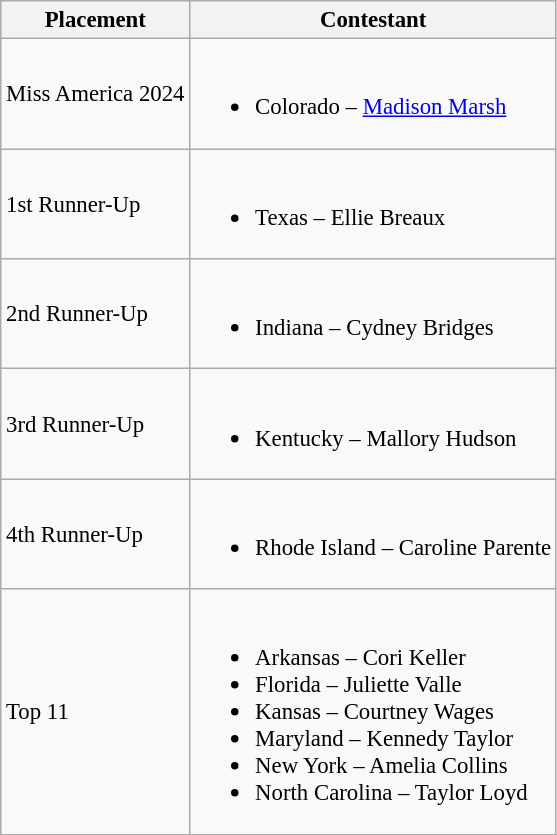<table class="wikitable" style="font-size:95%;">
<tr>
<th>Placement</th>
<th>Contestant</th>
</tr>
<tr>
<td>Miss America 2024</td>
<td><br><ul><li>Colorado – <a href='#'>Madison Marsh</a></li></ul></td>
</tr>
<tr>
<td>1st Runner-Up</td>
<td><br><ul><li>Texas – Ellie Breaux</li></ul></td>
</tr>
<tr>
<td>2nd Runner-Up</td>
<td><br><ul><li>Indiana – Cydney Bridges</li></ul></td>
</tr>
<tr>
<td>3rd Runner-Up</td>
<td><br><ul><li>Kentucky – Mallory Hudson</li></ul></td>
</tr>
<tr>
<td>4th Runner-Up</td>
<td><br><ul><li>Rhode Island – Caroline Parente</li></ul></td>
</tr>
<tr>
<td>Top 11</td>
<td><br><ul><li>Arkansas – Cori Keller</li><li>Florida – Juliette Valle</li><li>Kansas – Courtney Wages</li><li>Maryland – Kennedy Taylor</li><li>New York – Amelia Collins</li><li>North Carolina – Taylor Loyd</li></ul></td>
</tr>
</table>
